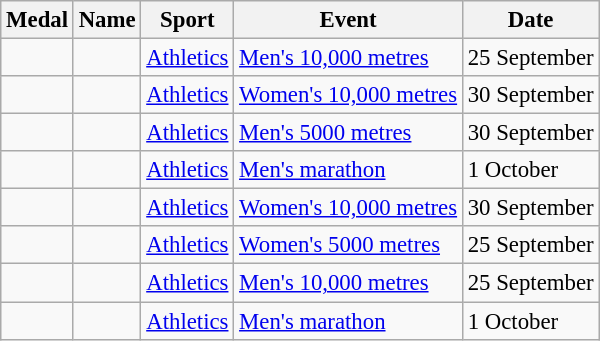<table class="wikitable sortable" style="font-size:95%">
<tr>
<th>Medal</th>
<th>Name</th>
<th>Sport</th>
<th>Event</th>
<th>Date</th>
</tr>
<tr>
<td></td>
<td></td>
<td><a href='#'>Athletics</a></td>
<td><a href='#'>Men's 10,000 metres</a></td>
<td>25 September</td>
</tr>
<tr>
<td></td>
<td></td>
<td><a href='#'>Athletics</a></td>
<td><a href='#'>Women's 10,000 metres</a></td>
<td>30 September</td>
</tr>
<tr>
<td></td>
<td></td>
<td><a href='#'>Athletics</a></td>
<td><a href='#'>Men's 5000 metres</a></td>
<td>30 September</td>
</tr>
<tr>
<td></td>
<td></td>
<td><a href='#'>Athletics</a></td>
<td><a href='#'>Men's marathon</a></td>
<td>1 October</td>
</tr>
<tr>
<td></td>
<td></td>
<td><a href='#'>Athletics</a></td>
<td><a href='#'>Women's 10,000 metres</a></td>
<td>30 September</td>
</tr>
<tr>
<td></td>
<td></td>
<td><a href='#'>Athletics</a></td>
<td><a href='#'>Women's 5000 metres</a></td>
<td>25 September</td>
</tr>
<tr>
<td></td>
<td></td>
<td><a href='#'>Athletics</a></td>
<td><a href='#'>Men's 10,000 metres</a></td>
<td>25 September</td>
</tr>
<tr>
<td></td>
<td></td>
<td><a href='#'>Athletics</a></td>
<td><a href='#'>Men's marathon</a></td>
<td>1 October</td>
</tr>
</table>
